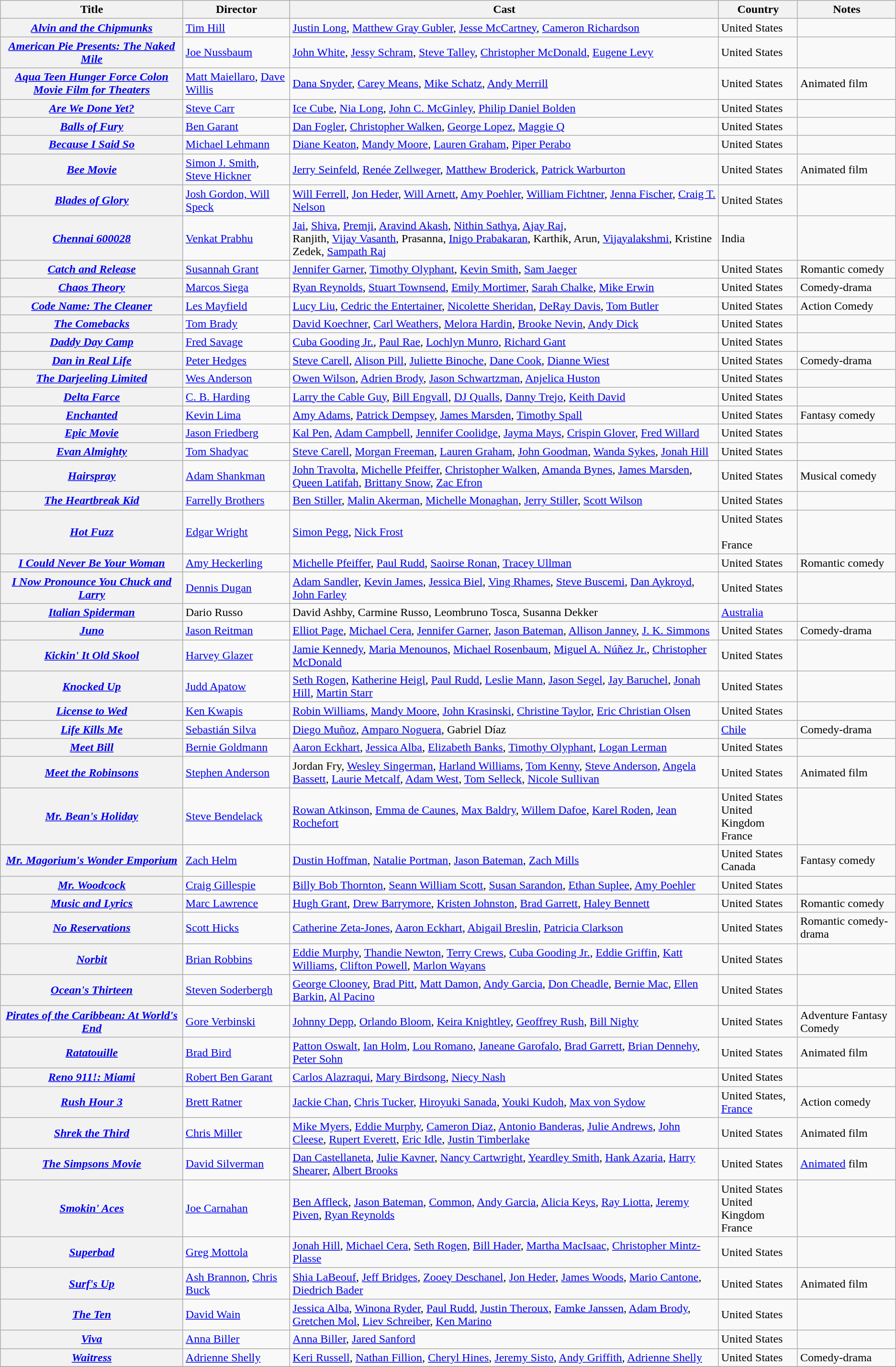<table class="wikitable sortable">
<tr>
<th scope="col">Title</th>
<th scope="col">Director</th>
<th scope="col" class="unsortable">Cast</th>
<th scope="col">Country</th>
<th scope="col" class="unsortable">Notes</th>
</tr>
<tr>
<th><em><a href='#'>Alvin and the Chipmunks</a></em></th>
<td><a href='#'>Tim Hill</a></td>
<td><a href='#'>Justin Long</a>, <a href='#'>Matthew Gray Gubler</a>, <a href='#'>Jesse McCartney</a>, <a href='#'>Cameron Richardson</a></td>
<td>United States</td>
<td></td>
</tr>
<tr>
<th><em><a href='#'>American Pie Presents: The Naked Mile</a></em></th>
<td><a href='#'>Joe Nussbaum</a></td>
<td><a href='#'>John White</a>, <a href='#'>Jessy Schram</a>, <a href='#'>Steve Talley</a>, <a href='#'>Christopher McDonald</a>, <a href='#'>Eugene Levy</a></td>
<td>United States</td>
<td></td>
</tr>
<tr>
<th><em><a href='#'>Aqua Teen Hunger Force Colon Movie Film for Theaters</a></em></th>
<td><a href='#'>Matt Maiellaro</a>, <a href='#'>Dave Willis</a></td>
<td><a href='#'>Dana Snyder</a>, <a href='#'>Carey Means</a>, <a href='#'>Mike Schatz</a>, <a href='#'>Andy Merrill</a></td>
<td>United States</td>
<td>Animated film </td>
</tr>
<tr>
<th><em><a href='#'>Are We Done Yet?</a></em></th>
<td><a href='#'>Steve Carr</a></td>
<td><a href='#'>Ice Cube</a>, <a href='#'>Nia Long</a>, <a href='#'>John C. McGinley</a>, <a href='#'>Philip Daniel Bolden</a></td>
<td>United States</td>
<td></td>
</tr>
<tr>
<th><em><a href='#'>Balls of Fury</a></em></th>
<td><a href='#'>Ben Garant</a></td>
<td><a href='#'>Dan Fogler</a>, <a href='#'>Christopher Walken</a>, <a href='#'>George Lopez</a>, <a href='#'>Maggie Q</a></td>
<td>United States</td>
<td></td>
</tr>
<tr>
<th><em><a href='#'>Because I Said So</a></em></th>
<td><a href='#'>Michael Lehmann</a></td>
<td><a href='#'>Diane Keaton</a>, <a href='#'>Mandy Moore</a>, <a href='#'>Lauren Graham</a>, <a href='#'>Piper Perabo</a></td>
<td>United States</td>
<td></td>
</tr>
<tr>
<th><em><a href='#'>Bee Movie</a></em></th>
<td><a href='#'>Simon J. Smith</a>, <a href='#'>Steve Hickner</a></td>
<td><a href='#'>Jerry Seinfeld</a>, <a href='#'>Renée Zellweger</a>, <a href='#'>Matthew Broderick</a>, <a href='#'>Patrick Warburton</a></td>
<td>United States</td>
<td>Animated film </td>
</tr>
<tr>
<th><em><a href='#'>Blades of Glory</a></em></th>
<td><a href='#'>Josh Gordon, Will Speck</a></td>
<td><a href='#'>Will Ferrell</a>, <a href='#'>Jon Heder</a>, <a href='#'>Will Arnett</a>, <a href='#'>Amy Poehler</a>, <a href='#'>William Fichtner</a>, <a href='#'>Jenna Fischer</a>, <a href='#'>Craig T. Nelson</a></td>
<td>United States</td>
<td></td>
</tr>
<tr>
<th><em><a href='#'>Chennai 600028</a></em></th>
<td><a href='#'>Venkat Prabhu</a></td>
<td><a href='#'>Jai</a>, <a href='#'>Shiva</a>, <a href='#'>Premji</a>, <a href='#'>Aravind Akash</a>, <a href='#'>Nithin Sathya</a>, <a href='#'>Ajay Raj</a>,<br>Ranjith, <a href='#'>Vijay Vasanth</a>, Prasanna, <a href='#'>Inigo Prabakaran</a>, Karthik, Arun, <a href='#'>Vijayalakshmi</a>, Kristine Zedek, <a href='#'>Sampath Raj</a></td>
<td>India</td>
<td></td>
</tr>
<tr>
<th><em><a href='#'>Catch and Release</a></em></th>
<td><a href='#'>Susannah Grant</a></td>
<td><a href='#'>Jennifer Garner</a>, <a href='#'>Timothy Olyphant</a>, <a href='#'>Kevin Smith</a>, <a href='#'>Sam Jaeger</a></td>
<td>United States</td>
<td>Romantic comedy </td>
</tr>
<tr>
<th><em><a href='#'>Chaos Theory</a></em></th>
<td><a href='#'>Marcos Siega</a></td>
<td><a href='#'>Ryan Reynolds</a>, <a href='#'>Stuart Townsend</a>, <a href='#'>Emily Mortimer</a>, <a href='#'>Sarah Chalke</a>, <a href='#'>Mike Erwin</a></td>
<td>United States</td>
<td>Comedy-drama </td>
</tr>
<tr>
<th><em><a href='#'>Code Name: The Cleaner</a></em></th>
<td><a href='#'>Les Mayfield</a></td>
<td><a href='#'>Lucy Liu</a>, <a href='#'>Cedric the Entertainer</a>, <a href='#'>Nicolette Sheridan</a>, <a href='#'>DeRay Davis</a>, <a href='#'>Tom Butler</a></td>
<td>United States</td>
<td>Action Comedy </td>
</tr>
<tr>
<th><em><a href='#'>The Comebacks</a></em></th>
<td><a href='#'>Tom Brady</a></td>
<td><a href='#'>David Koechner</a>, <a href='#'>Carl Weathers</a>, <a href='#'>Melora Hardin</a>, <a href='#'>Brooke Nevin</a>, <a href='#'>Andy Dick</a></td>
<td>United States</td>
<td></td>
</tr>
<tr>
<th><em><a href='#'>Daddy Day Camp</a></em></th>
<td><a href='#'>Fred Savage</a></td>
<td><a href='#'>Cuba Gooding Jr.</a>, <a href='#'>Paul Rae</a>, <a href='#'>Lochlyn Munro</a>, <a href='#'>Richard Gant</a></td>
<td>United States</td>
<td></td>
</tr>
<tr>
<th><em><a href='#'>Dan in Real Life</a></em></th>
<td><a href='#'>Peter Hedges</a></td>
<td><a href='#'>Steve Carell</a>, <a href='#'>Alison Pill</a>, <a href='#'>Juliette Binoche</a>, <a href='#'>Dane Cook</a>, <a href='#'>Dianne Wiest</a></td>
<td>United States</td>
<td>Comedy-drama </td>
</tr>
<tr>
<th><em><a href='#'>The Darjeeling Limited</a></em></th>
<td><a href='#'>Wes Anderson</a></td>
<td><a href='#'>Owen Wilson</a>, <a href='#'>Adrien Brody</a>, <a href='#'>Jason Schwartzman</a>, <a href='#'>Anjelica Huston</a></td>
<td>United States</td>
<td></td>
</tr>
<tr>
<th><em><a href='#'>Delta Farce</a></em></th>
<td><a href='#'>C. B. Harding</a></td>
<td><a href='#'>Larry the Cable Guy</a>, <a href='#'>Bill Engvall</a>, <a href='#'>DJ Qualls</a>, <a href='#'>Danny Trejo</a>, <a href='#'>Keith David</a></td>
<td>United States</td>
<td></td>
</tr>
<tr>
<th><em><a href='#'>Enchanted</a></em></th>
<td><a href='#'>Kevin Lima</a></td>
<td><a href='#'>Amy Adams</a>, <a href='#'>Patrick Dempsey</a>, <a href='#'>James Marsden</a>, <a href='#'>Timothy Spall</a></td>
<td>United States</td>
<td>Fantasy comedy </td>
</tr>
<tr>
<th><em><a href='#'>Epic Movie</a></em></th>
<td><a href='#'>Jason Friedberg</a></td>
<td><a href='#'>Kal Pen</a>, <a href='#'>Adam Campbell</a>, <a href='#'>Jennifer Coolidge</a>, <a href='#'>Jayma Mays</a>, <a href='#'>Crispin Glover</a>, <a href='#'>Fred Willard</a></td>
<td>United States</td>
<td></td>
</tr>
<tr>
<th><em><a href='#'>Evan Almighty</a></em></th>
<td><a href='#'>Tom Shadyac</a></td>
<td><a href='#'>Steve Carell</a>, <a href='#'>Morgan Freeman</a>, <a href='#'>Lauren Graham</a>, <a href='#'>John Goodman</a>, <a href='#'>Wanda Sykes</a>, <a href='#'>Jonah Hill</a></td>
<td>United States</td>
<td></td>
</tr>
<tr>
<th><em><a href='#'>Hairspray</a></em></th>
<td><a href='#'>Adam Shankman</a></td>
<td><a href='#'>John Travolta</a>, <a href='#'>Michelle Pfeiffer</a>, <a href='#'>Christopher Walken</a>, <a href='#'>Amanda Bynes</a>, <a href='#'>James Marsden</a>, <a href='#'>Queen Latifah</a>, <a href='#'>Brittany Snow</a>, <a href='#'>Zac Efron</a></td>
<td>United States</td>
<td>Musical comedy </td>
</tr>
<tr>
<th><em><a href='#'>The Heartbreak Kid</a></em></th>
<td><a href='#'>Farrelly Brothers</a></td>
<td><a href='#'>Ben Stiller</a>, <a href='#'>Malin Akerman</a>, <a href='#'>Michelle Monaghan</a>, <a href='#'>Jerry Stiller</a>, <a href='#'>Scott Wilson</a></td>
<td>United States</td>
<td></td>
</tr>
<tr>
<th><em><a href='#'>Hot Fuzz</a></em></th>
<td><a href='#'>Edgar Wright</a></td>
<td><a href='#'>Simon Pegg</a>, <a href='#'>Nick Frost</a></td>
<td>United States<br><br>France</td>
<td></td>
</tr>
<tr>
<th><em><a href='#'>I Could Never Be Your Woman</a></em></th>
<td><a href='#'>Amy Heckerling</a></td>
<td><a href='#'>Michelle Pfeiffer</a>, <a href='#'>Paul Rudd</a>, <a href='#'>Saoirse Ronan</a>, <a href='#'>Tracey Ullman</a></td>
<td>United States</td>
<td>Romantic comedy </td>
</tr>
<tr>
<th><em><a href='#'>I Now Pronounce You Chuck and Larry</a></em></th>
<td><a href='#'>Dennis Dugan</a></td>
<td><a href='#'>Adam Sandler</a>, <a href='#'>Kevin James</a>, <a href='#'>Jessica Biel</a>, <a href='#'>Ving Rhames</a>, <a href='#'>Steve Buscemi</a>, <a href='#'>Dan Aykroyd</a>, <a href='#'>John Farley</a></td>
<td>United States</td>
<td></td>
</tr>
<tr>
<th><em><a href='#'>Italian Spiderman</a></em></th>
<td>Dario Russo</td>
<td>David Ashby, Carmine Russo, Leombruno Tosca, Susanna Dekker</td>
<td><a href='#'>Australia</a></td>
<td></td>
</tr>
<tr>
<th><em><a href='#'>Juno</a></em></th>
<td><a href='#'>Jason Reitman</a></td>
<td><a href='#'>Elliot Page</a>, <a href='#'>Michael Cera</a>, <a href='#'>Jennifer Garner</a>, <a href='#'>Jason Bateman</a>, <a href='#'>Allison Janney</a>, <a href='#'>J. K. Simmons</a></td>
<td>United States</td>
<td>Comedy-drama </td>
</tr>
<tr>
<th><em><a href='#'>Kickin' It Old Skool</a></em></th>
<td><a href='#'>Harvey Glazer</a></td>
<td><a href='#'>Jamie Kennedy</a>, <a href='#'>Maria Menounos</a>, <a href='#'>Michael Rosenbaum</a>, <a href='#'>Miguel A. Núñez Jr.</a>, <a href='#'>Christopher McDonald</a></td>
<td>United States</td>
<td></td>
</tr>
<tr>
<th><em><a href='#'>Knocked Up</a></em></th>
<td><a href='#'>Judd Apatow</a></td>
<td><a href='#'>Seth Rogen</a>, <a href='#'>Katherine Heigl</a>, <a href='#'>Paul Rudd</a>, <a href='#'>Leslie Mann</a>, <a href='#'>Jason Segel</a>, <a href='#'>Jay Baruchel</a>, <a href='#'>Jonah Hill</a>, <a href='#'>Martin Starr</a></td>
<td>United States</td>
<td></td>
</tr>
<tr>
<th><em><a href='#'>License to Wed</a></em></th>
<td><a href='#'>Ken Kwapis</a></td>
<td><a href='#'>Robin Williams</a>, <a href='#'>Mandy Moore</a>, <a href='#'>John Krasinski</a>, <a href='#'>Christine Taylor</a>, <a href='#'>Eric Christian Olsen</a></td>
<td>United States</td>
<td></td>
</tr>
<tr>
<th><em><a href='#'>Life Kills Me</a></em></th>
<td><a href='#'>Sebastián Silva</a></td>
<td><a href='#'>Diego Muñoz</a>, <a href='#'>Amparo Noguera</a>, Gabriel Díaz</td>
<td><a href='#'>Chile</a></td>
<td>Comedy-drama </td>
</tr>
<tr>
<th><em><a href='#'>Meet Bill</a></em></th>
<td><a href='#'>Bernie Goldmann</a></td>
<td><a href='#'>Aaron Eckhart</a>, <a href='#'>Jessica Alba</a>, <a href='#'>Elizabeth Banks</a>, <a href='#'>Timothy Olyphant</a>, <a href='#'>Logan Lerman</a></td>
<td>United States</td>
<td></td>
</tr>
<tr>
<th><em><a href='#'>Meet the Robinsons</a></em></th>
<td><a href='#'>Stephen Anderson</a></td>
<td>Jordan Fry, <a href='#'>Wesley Singerman</a>, <a href='#'>Harland Williams</a>, <a href='#'>Tom Kenny</a>, <a href='#'>Steve Anderson</a>, <a href='#'>Angela Bassett</a>, <a href='#'>Laurie Metcalf</a>, <a href='#'>Adam West</a>, <a href='#'>Tom Selleck</a>, <a href='#'>Nicole Sullivan</a></td>
<td>United States</td>
<td>Animated film </td>
</tr>
<tr>
<th><em><a href='#'>Mr. Bean's Holiday</a></em></th>
<td><a href='#'>Steve Bendelack</a></td>
<td><a href='#'>Rowan Atkinson</a>, <a href='#'>Emma de Caunes</a>, <a href='#'>Max Baldry</a>, <a href='#'>Willem Dafoe</a>, <a href='#'>Karel Roden</a>, <a href='#'>Jean Rochefort</a></td>
<td>United States<br>United Kingdom<br>France</td>
<td></td>
</tr>
<tr>
<th><em><a href='#'>Mr. Magorium's Wonder Emporium</a></em></th>
<td><a href='#'>Zach Helm</a></td>
<td><a href='#'>Dustin Hoffman</a>, <a href='#'>Natalie Portman</a>, <a href='#'>Jason Bateman</a>, <a href='#'>Zach Mills</a></td>
<td>United States<br>Canada</td>
<td>Fantasy comedy </td>
</tr>
<tr>
<th><em><a href='#'>Mr. Woodcock</a></em></th>
<td><a href='#'>Craig Gillespie</a></td>
<td><a href='#'>Billy Bob Thornton</a>, <a href='#'>Seann William Scott</a>, <a href='#'>Susan Sarandon</a>, <a href='#'>Ethan Suplee</a>, <a href='#'>Amy Poehler</a></td>
<td>United States</td>
<td></td>
</tr>
<tr>
<th><em><a href='#'>Music and Lyrics</a></em></th>
<td><a href='#'>Marc Lawrence</a></td>
<td><a href='#'>Hugh Grant</a>, <a href='#'>Drew Barrymore</a>, <a href='#'>Kristen Johnston</a>, <a href='#'>Brad Garrett</a>, <a href='#'>Haley Bennett</a></td>
<td>United States</td>
<td>Romantic comedy </td>
</tr>
<tr>
<th><em><a href='#'>No Reservations</a></em></th>
<td><a href='#'>Scott Hicks</a></td>
<td><a href='#'>Catherine Zeta-Jones</a>, <a href='#'>Aaron Eckhart</a>, <a href='#'>Abigail Breslin</a>, <a href='#'>Patricia Clarkson</a></td>
<td>United States</td>
<td>Romantic comedy-drama  </td>
</tr>
<tr>
<th><em><a href='#'>Norbit</a></em></th>
<td><a href='#'>Brian Robbins</a></td>
<td><a href='#'>Eddie Murphy</a>, <a href='#'>Thandie Newton</a>, <a href='#'>Terry Crews</a>, <a href='#'>Cuba Gooding Jr.</a>, <a href='#'>Eddie Griffin</a>, <a href='#'>Katt Williams</a>, <a href='#'>Clifton Powell</a>, <a href='#'>Marlon Wayans</a></td>
<td>United States</td>
<td></td>
</tr>
<tr>
<th><em><a href='#'>Ocean's Thirteen</a></em></th>
<td><a href='#'>Steven Soderbergh</a></td>
<td><a href='#'>George Clooney</a>, <a href='#'>Brad Pitt</a>, <a href='#'>Matt Damon</a>, <a href='#'>Andy Garcia</a>, <a href='#'>Don Cheadle</a>, <a href='#'>Bernie Mac</a>, <a href='#'>Ellen Barkin</a>, <a href='#'>Al Pacino</a></td>
<td>United States</td>
<td></td>
</tr>
<tr>
<th><em><a href='#'>Pirates of the Caribbean: At World's End</a></em></th>
<td><a href='#'>Gore Verbinski</a></td>
<td><a href='#'>Johnny Depp</a>, <a href='#'>Orlando Bloom</a>, <a href='#'>Keira Knightley</a>, <a href='#'>Geoffrey Rush</a>, <a href='#'>Bill Nighy</a></td>
<td>United States</td>
<td>Adventure Fantasy Comedy </td>
</tr>
<tr>
<th><em><a href='#'>Ratatouille</a></em></th>
<td><a href='#'>Brad Bird</a></td>
<td><a href='#'>Patton Oswalt</a>, <a href='#'>Ian Holm</a>, <a href='#'>Lou Romano</a>, <a href='#'>Janeane Garofalo</a>, <a href='#'>Brad Garrett</a>, <a href='#'>Brian Dennehy</a>, <a href='#'>Peter Sohn</a></td>
<td>United States</td>
<td>Animated film </td>
</tr>
<tr>
<th><em><a href='#'>Reno 911!: Miami</a></em></th>
<td><a href='#'>Robert Ben Garant</a></td>
<td><a href='#'>Carlos Alazraqui</a>, <a href='#'>Mary Birdsong</a>, <a href='#'>Niecy Nash</a></td>
<td>United States</td>
<td></td>
</tr>
<tr>
<th><em><a href='#'>Rush Hour 3</a></em></th>
<td><a href='#'>Brett Ratner</a></td>
<td><a href='#'>Jackie Chan</a>, <a href='#'>Chris Tucker</a>, <a href='#'>Hiroyuki Sanada</a>, <a href='#'>Youki Kudoh</a>, <a href='#'>Max von Sydow</a></td>
<td>United States, <a href='#'>France</a></td>
<td>Action comedy </td>
</tr>
<tr>
<th><em><a href='#'>Shrek the Third</a></em></th>
<td><a href='#'>Chris Miller</a></td>
<td><a href='#'>Mike Myers</a>, <a href='#'>Eddie Murphy</a>, <a href='#'>Cameron Diaz</a>, <a href='#'>Antonio Banderas</a>, <a href='#'>Julie Andrews</a>, <a href='#'>John Cleese</a>, <a href='#'>Rupert Everett</a>, <a href='#'>Eric Idle</a>, <a href='#'>Justin Timberlake</a></td>
<td>United States</td>
<td>Animated film </td>
</tr>
<tr>
<th><em><a href='#'>The Simpsons Movie</a></em></th>
<td><a href='#'>David Silverman</a></td>
<td><a href='#'>Dan Castellaneta</a>, <a href='#'>Julie Kavner</a>, <a href='#'>Nancy Cartwright</a>, <a href='#'>Yeardley Smith</a>, <a href='#'>Hank Azaria</a>, <a href='#'>Harry Shearer</a>, <a href='#'>Albert Brooks</a></td>
<td>United States</td>
<td><a href='#'>Animated</a> film </td>
</tr>
<tr>
<th><em><a href='#'>Smokin' Aces</a></em></th>
<td><a href='#'>Joe Carnahan</a></td>
<td><a href='#'>Ben Affleck</a>, <a href='#'>Jason Bateman</a>, <a href='#'>Common</a>, <a href='#'>Andy Garcia</a>, <a href='#'>Alicia Keys</a>, <a href='#'>Ray Liotta</a>, <a href='#'>Jeremy Piven</a>, <a href='#'>Ryan Reynolds</a></td>
<td>United States<br>United Kingdom<br>France</td>
<td></td>
</tr>
<tr>
<th><em><a href='#'>Superbad</a></em></th>
<td><a href='#'>Greg Mottola</a></td>
<td><a href='#'>Jonah Hill</a>, <a href='#'>Michael Cera</a>, <a href='#'>Seth Rogen</a>, <a href='#'>Bill Hader</a>, <a href='#'>Martha MacIsaac</a>, <a href='#'>Christopher Mintz-Plasse</a></td>
<td>United States</td>
<td></td>
</tr>
<tr>
<th><em><a href='#'>Surf's Up</a></em></th>
<td><a href='#'>Ash Brannon</a>, <a href='#'>Chris Buck</a></td>
<td><a href='#'>Shia LaBeouf</a>, <a href='#'>Jeff Bridges</a>, <a href='#'>Zooey Deschanel</a>, <a href='#'>Jon Heder</a>, <a href='#'>James Woods</a>, <a href='#'>Mario Cantone</a>, <a href='#'>Diedrich Bader</a></td>
<td>United States</td>
<td>Animated film </td>
</tr>
<tr>
<th><em><a href='#'>The Ten</a></em></th>
<td><a href='#'>David Wain</a></td>
<td><a href='#'>Jessica Alba</a>, <a href='#'>Winona Ryder</a>, <a href='#'>Paul Rudd</a>, <a href='#'>Justin Theroux</a>, <a href='#'>Famke Janssen</a>, <a href='#'>Adam Brody</a>, <a href='#'>Gretchen Mol</a>, <a href='#'>Liev Schreiber</a>, <a href='#'>Ken Marino</a></td>
<td>United States</td>
<td></td>
</tr>
<tr>
<th><em><a href='#'>Viva</a></em></th>
<td><a href='#'>Anna Biller</a></td>
<td><a href='#'>Anna Biller</a>, <a href='#'>Jared Sanford</a></td>
<td>United States</td>
<td></td>
</tr>
<tr>
<th><em><a href='#'>Waitress</a></em></th>
<td><a href='#'>Adrienne Shelly</a></td>
<td><a href='#'>Keri Russell</a>, <a href='#'>Nathan Fillion</a>, <a href='#'>Cheryl Hines</a>, <a href='#'>Jeremy Sisto</a>, <a href='#'>Andy Griffith</a>, <a href='#'>Adrienne Shelly</a></td>
<td>United States</td>
<td>Comedy-drama </td>
</tr>
<tr>
</tr>
</table>
